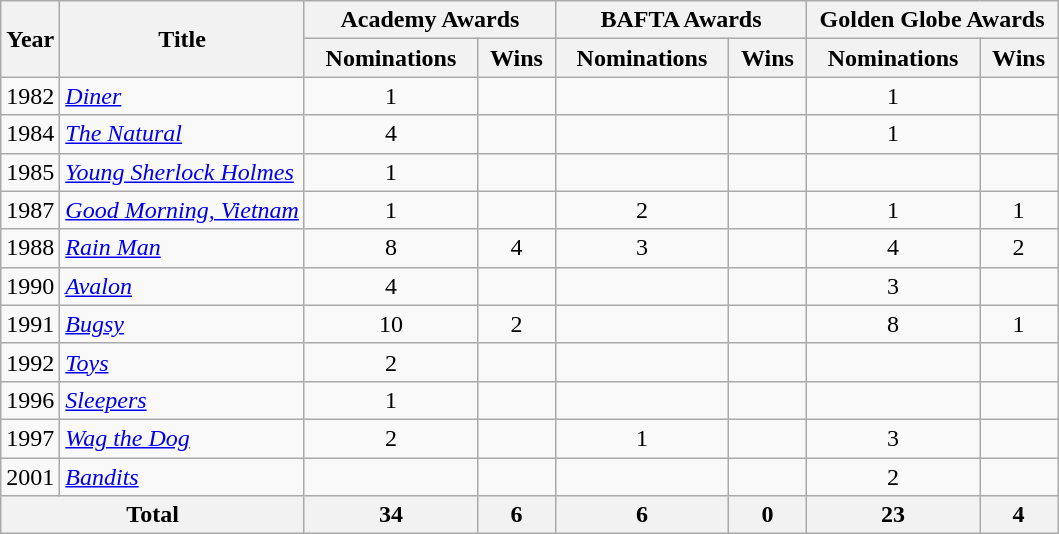<table class="wikitable">
<tr>
<th rowspan="2">Year</th>
<th rowspan="2">Title</th>
<th colspan="2" style="text-align:center;" width=160>Academy Awards</th>
<th colspan="2" style="text-align:center;" width=160>BAFTA Awards</th>
<th colspan="2" style="text-align:center;" width=160>Golden Globe Awards</th>
</tr>
<tr>
<th>Nominations</th>
<th>Wins</th>
<th>Nominations</th>
<th>Wins</th>
<th>Nominations</th>
<th>Wins</th>
</tr>
<tr>
<td>1982</td>
<td><em><a href='#'>Diner</a></em></td>
<td align=center>1</td>
<td></td>
<td></td>
<td></td>
<td align=center>1</td>
<td></td>
</tr>
<tr>
<td>1984</td>
<td><em><a href='#'>The Natural</a></em></td>
<td align=center>4</td>
<td></td>
<td></td>
<td></td>
<td align=center>1</td>
<td></td>
</tr>
<tr>
<td>1985</td>
<td><em><a href='#'>Young Sherlock Holmes</a></em></td>
<td align=center>1</td>
<td></td>
<td></td>
<td></td>
<td></td>
<td></td>
</tr>
<tr>
<td>1987</td>
<td><em><a href='#'>Good Morning, Vietnam</a></em></td>
<td align=center>1</td>
<td></td>
<td align=center>2</td>
<td></td>
<td align=center>1</td>
<td align=center>1</td>
</tr>
<tr>
<td>1988</td>
<td><em><a href='#'>Rain Man</a></em></td>
<td align=center>8</td>
<td align=center>4</td>
<td align=center>3</td>
<td></td>
<td align=center>4</td>
<td align=center>2</td>
</tr>
<tr>
<td>1990</td>
<td><em><a href='#'>Avalon</a></em></td>
<td align=center>4</td>
<td></td>
<td></td>
<td></td>
<td align=center>3</td>
<td></td>
</tr>
<tr>
<td>1991</td>
<td><em><a href='#'>Bugsy</a></em></td>
<td align=center>10</td>
<td align=center>2</td>
<td></td>
<td></td>
<td align=center>8</td>
<td align=center>1</td>
</tr>
<tr>
<td>1992</td>
<td><em><a href='#'>Toys</a></em></td>
<td align=center>2</td>
<td></td>
<td></td>
<td></td>
<td></td>
<td></td>
</tr>
<tr>
<td>1996</td>
<td><em><a href='#'>Sleepers</a></em></td>
<td align=center>1</td>
<td></td>
<td></td>
<td></td>
<td></td>
<td></td>
</tr>
<tr>
<td>1997</td>
<td><em><a href='#'>Wag the Dog</a></em></td>
<td align=center>2</td>
<td></td>
<td align=center>1</td>
<td></td>
<td align=center>3</td>
<td></td>
</tr>
<tr>
<td>2001</td>
<td><em><a href='#'>Bandits</a></em></td>
<td></td>
<td></td>
<td></td>
<td></td>
<td align=center>2</td>
<td></td>
</tr>
<tr>
<th colspan="2">Total</th>
<th align=center>34</th>
<th align=center>6</th>
<th align=center>6</th>
<th align=center>0</th>
<th align=center>23</th>
<th align=center>4</th>
</tr>
</table>
